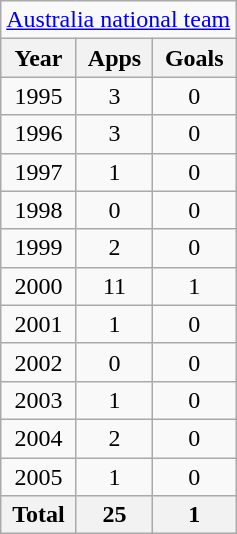<table class="wikitable" style="text-align:center">
<tr>
<td colspan="3"><a href='#'>Australia national team</a></td>
</tr>
<tr>
<th>Year</th>
<th>Apps</th>
<th>Goals</th>
</tr>
<tr>
<td>1995</td>
<td>3</td>
<td>0</td>
</tr>
<tr>
<td>1996</td>
<td>3</td>
<td>0</td>
</tr>
<tr>
<td>1997</td>
<td>1</td>
<td>0</td>
</tr>
<tr>
<td>1998</td>
<td>0</td>
<td>0</td>
</tr>
<tr>
<td>1999</td>
<td>2</td>
<td>0</td>
</tr>
<tr>
<td>2000</td>
<td>11</td>
<td>1</td>
</tr>
<tr>
<td>2001</td>
<td>1</td>
<td>0</td>
</tr>
<tr>
<td>2002</td>
<td>0</td>
<td>0</td>
</tr>
<tr>
<td>2003</td>
<td>1</td>
<td>0</td>
</tr>
<tr>
<td>2004</td>
<td>2</td>
<td>0</td>
</tr>
<tr>
<td>2005</td>
<td>1</td>
<td>0</td>
</tr>
<tr>
<th>Total</th>
<th>25</th>
<th>1</th>
</tr>
</table>
